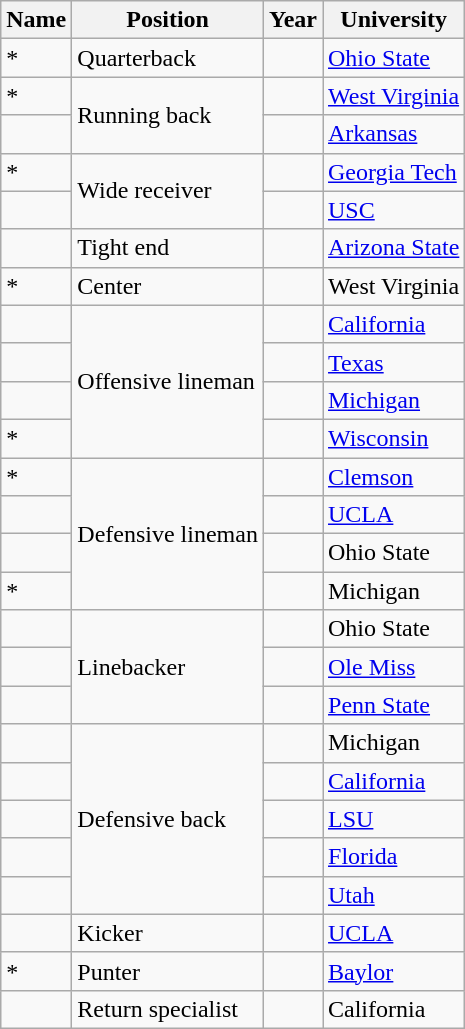<table class="wikitable sortable">
<tr>
<th>Name</th>
<th>Position</th>
<th>Year</th>
<th>University</th>
</tr>
<tr>
<td>*</td>
<td>Quarterback</td>
<td></td>
<td><a href='#'>Ohio State</a></td>
</tr>
<tr>
<td>*</td>
<td rowspan="2">Running back</td>
<td></td>
<td><a href='#'>West Virginia</a></td>
</tr>
<tr>
<td></td>
<td></td>
<td><a href='#'>Arkansas</a></td>
</tr>
<tr>
<td>*</td>
<td rowspan=2>Wide receiver</td>
<td></td>
<td><a href='#'>Georgia Tech</a></td>
</tr>
<tr>
<td></td>
<td></td>
<td><a href='#'>USC</a></td>
</tr>
<tr>
<td></td>
<td>Tight end</td>
<td></td>
<td><a href='#'>Arizona State</a></td>
</tr>
<tr>
<td>*</td>
<td>Center</td>
<td></td>
<td>West Virginia</td>
</tr>
<tr>
<td></td>
<td rowspan="4">Offensive lineman</td>
<td></td>
<td><a href='#'>California</a></td>
</tr>
<tr>
<td></td>
<td></td>
<td><a href='#'>Texas</a></td>
</tr>
<tr>
<td></td>
<td></td>
<td><a href='#'>Michigan</a></td>
</tr>
<tr>
<td>*</td>
<td></td>
<td><a href='#'>Wisconsin</a></td>
</tr>
<tr>
<td>*</td>
<td rowspan="4">Defensive lineman</td>
<td></td>
<td><a href='#'>Clemson</a></td>
</tr>
<tr>
<td></td>
<td></td>
<td><a href='#'>UCLA</a></td>
</tr>
<tr>
<td></td>
<td></td>
<td>Ohio State</td>
</tr>
<tr>
<td>*</td>
<td></td>
<td>Michigan</td>
</tr>
<tr>
<td></td>
<td rowspan="3">Linebacker</td>
<td></td>
<td>Ohio State</td>
</tr>
<tr>
<td></td>
<td></td>
<td><a href='#'>Ole Miss</a></td>
</tr>
<tr>
<td></td>
<td></td>
<td><a href='#'>Penn State</a></td>
</tr>
<tr>
<td></td>
<td rowspan="5">Defensive back</td>
<td></td>
<td>Michigan</td>
</tr>
<tr>
<td></td>
<td></td>
<td><a href='#'>California</a></td>
</tr>
<tr>
<td></td>
<td></td>
<td><a href='#'>LSU</a></td>
</tr>
<tr>
<td></td>
<td></td>
<td><a href='#'>Florida</a></td>
</tr>
<tr>
<td></td>
<td></td>
<td><a href='#'>Utah</a></td>
</tr>
<tr>
<td></td>
<td>Kicker</td>
<td></td>
<td><a href='#'>UCLA</a></td>
</tr>
<tr>
<td>*</td>
<td>Punter</td>
<td></td>
<td><a href='#'>Baylor</a></td>
</tr>
<tr>
<td></td>
<td>Return specialist</td>
<td></td>
<td>California</td>
</tr>
</table>
